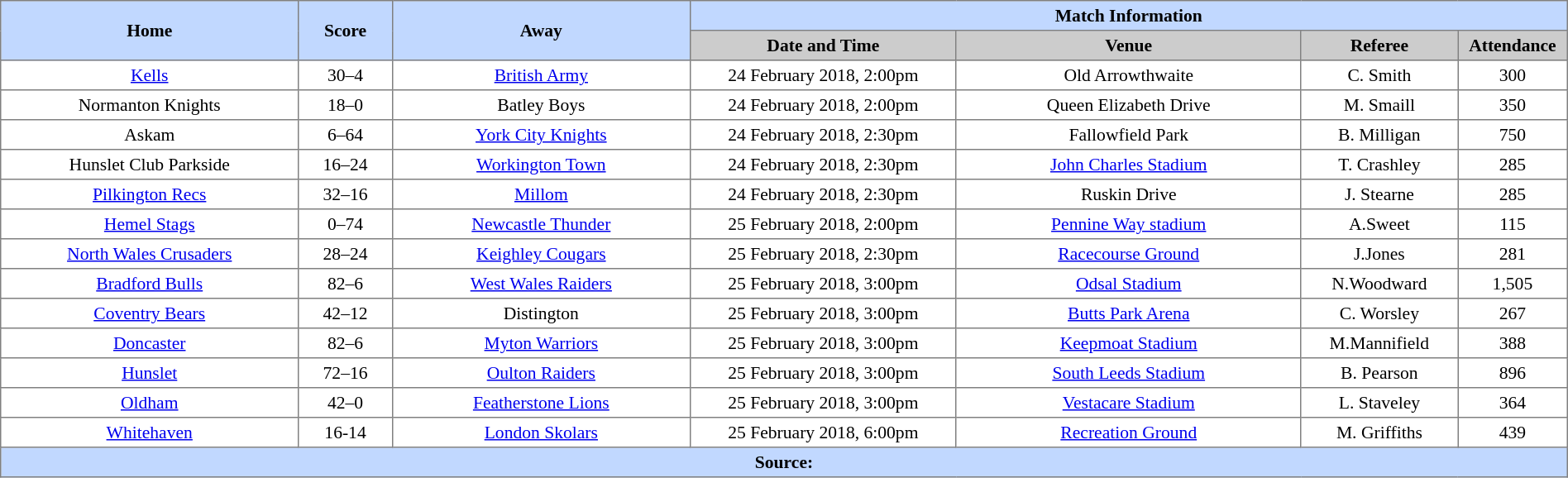<table border=1 style="border-collapse:collapse; font-size:90%; text-align:center;" cellpadding=3 cellspacing=0 width=100%>
<tr bgcolor=#C1D8FF>
<th rowspan=2 width=19%>Home</th>
<th rowspan=2 width=6%>Score</th>
<th rowspan=2 width=19%>Away</th>
<th colspan=4>Match Information</th>
</tr>
<tr bgcolor=#CCCCCC>
<th width=17%>Date and Time</th>
<th width=22%>Venue</th>
<th width=10%>Referee</th>
<th width=7%>Attendance</th>
</tr>
<tr>
<td><a href='#'>Kells</a></td>
<td>30–4</td>
<td><a href='#'>British Army</a></td>
<td>24 February 2018, 2:00pm</td>
<td>Old Arrowthwaite</td>
<td>C. Smith</td>
<td>300</td>
</tr>
<tr>
<td>Normanton Knights</td>
<td>18–0</td>
<td>Batley Boys</td>
<td>24 February 2018, 2:00pm</td>
<td>Queen Elizabeth Drive</td>
<td>M. Smaill</td>
<td>350</td>
</tr>
<tr>
<td>Askam</td>
<td>6–64</td>
<td> <a href='#'>York City Knights</a></td>
<td>24 February 2018, 2:30pm</td>
<td>Fallowfield Park</td>
<td>B. Milligan</td>
<td>750</td>
</tr>
<tr>
<td>Hunslet Club Parkside</td>
<td>16–24</td>
<td> <a href='#'>Workington Town</a></td>
<td>24 February 2018, 2:30pm</td>
<td><a href='#'>John Charles Stadium</a></td>
<td>T. Crashley</td>
<td>285</td>
</tr>
<tr>
<td><a href='#'>Pilkington Recs</a></td>
<td>32–16</td>
<td><a href='#'>Millom</a></td>
<td>24 February 2018, 2:30pm</td>
<td>Ruskin Drive</td>
<td>J. Stearne</td>
<td>285</td>
</tr>
<tr>
<td> <a href='#'>Hemel Stags</a></td>
<td>0–74</td>
<td> <a href='#'>Newcastle Thunder</a></td>
<td>25 February 2018, 2:00pm</td>
<td><a href='#'>Pennine Way stadium</a></td>
<td>A.Sweet</td>
<td>115</td>
</tr>
<tr>
<td> <a href='#'>North Wales Crusaders</a></td>
<td>28–24</td>
<td> <a href='#'>Keighley Cougars</a></td>
<td>25 February 2018, 2:30pm</td>
<td><a href='#'>Racecourse Ground</a></td>
<td>J.Jones</td>
<td>281</td>
</tr>
<tr>
<td> <a href='#'>Bradford Bulls</a></td>
<td>82–6</td>
<td> <a href='#'>West Wales Raiders</a></td>
<td>25 February 2018, 3:00pm</td>
<td><a href='#'>Odsal Stadium</a></td>
<td>N.Woodward</td>
<td>1,505</td>
</tr>
<tr>
<td> <a href='#'>Coventry Bears</a></td>
<td>42–12</td>
<td>Distington</td>
<td>25 February 2018, 3:00pm</td>
<td><a href='#'>Butts Park Arena</a></td>
<td>C. Worsley</td>
<td>267</td>
</tr>
<tr>
<td> <a href='#'>Doncaster</a></td>
<td>82–6</td>
<td><a href='#'>Myton Warriors</a></td>
<td>25 February 2018, 3:00pm</td>
<td><a href='#'>Keepmoat Stadium</a></td>
<td>M.Mannifield</td>
<td>388</td>
</tr>
<tr>
<td> <a href='#'>Hunslet</a></td>
<td>72–16</td>
<td><a href='#'>Oulton Raiders</a></td>
<td>25 February 2018, 3:00pm</td>
<td><a href='#'>South Leeds Stadium</a></td>
<td>B. Pearson</td>
<td>896</td>
</tr>
<tr>
<td> <a href='#'>Oldham</a></td>
<td>42–0</td>
<td><a href='#'>Featherstone Lions</a></td>
<td>25 February 2018, 3:00pm</td>
<td><a href='#'>Vestacare Stadium</a></td>
<td>L. Staveley</td>
<td>364</td>
</tr>
<tr>
<td> <a href='#'>Whitehaven</a></td>
<td>16-14</td>
<td> <a href='#'>London Skolars</a></td>
<td>25 February 2018, 6:00pm</td>
<td><a href='#'>Recreation Ground</a></td>
<td>M. Griffiths</td>
<td>439</td>
</tr>
<tr style="background:#c1d8ff;">
<th colspan=7>Source:</th>
</tr>
</table>
